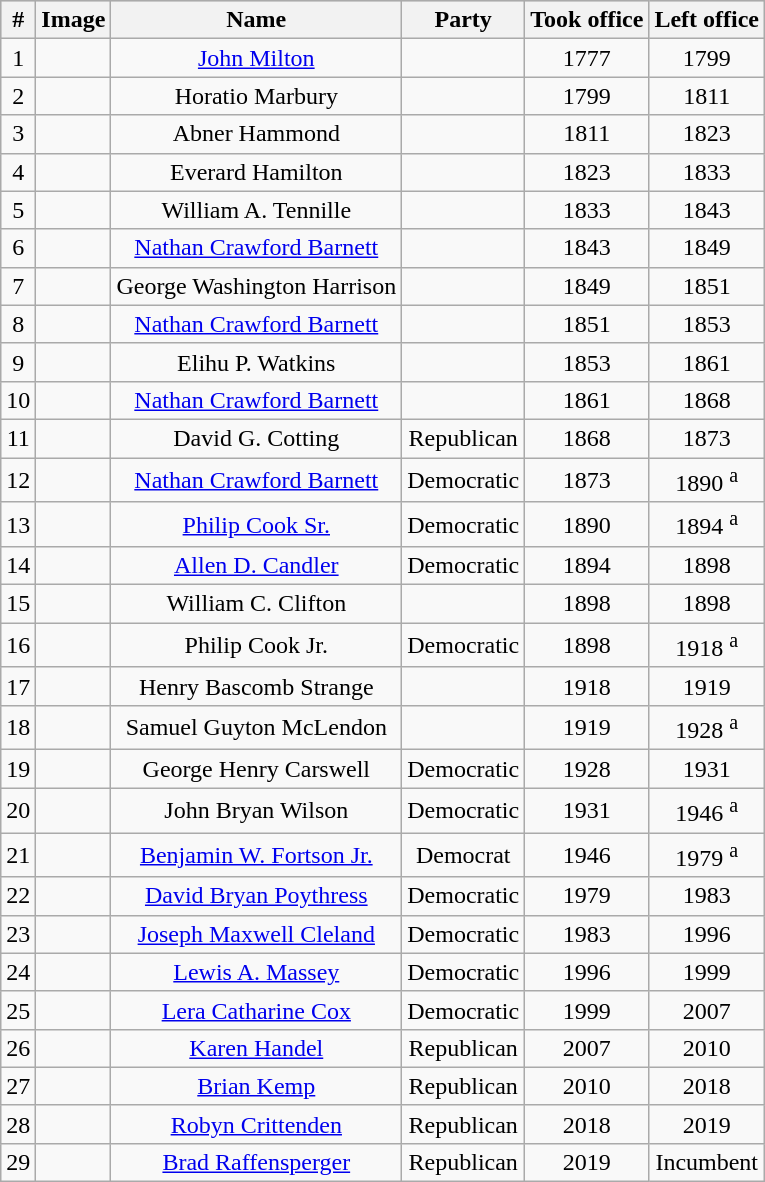<table class="wikitable" style="text-align:center">
<tr style="background:#cccccc">
<th>#</th>
<th>Image</th>
<th>Name</th>
<th>Party</th>
<th>Took office</th>
<th>Left office</th>
</tr>
<tr>
<td>1</td>
<td></td>
<td><a href='#'>John Milton</a></td>
<td></td>
<td>1777</td>
<td>1799</td>
</tr>
<tr>
<td>2</td>
<td></td>
<td>Horatio Marbury</td>
<td></td>
<td>1799</td>
<td>1811</td>
</tr>
<tr>
<td>3</td>
<td></td>
<td>Abner Hammond</td>
<td></td>
<td>1811</td>
<td>1823</td>
</tr>
<tr>
<td>4</td>
<td></td>
<td>Everard Hamilton</td>
<td></td>
<td>1823</td>
<td>1833</td>
</tr>
<tr>
<td>5</td>
<td></td>
<td>William A. Tennille</td>
<td></td>
<td>1833</td>
<td>1843</td>
</tr>
<tr>
<td>6</td>
<td></td>
<td><a href='#'>Nathan Crawford Barnett</a></td>
<td></td>
<td>1843</td>
<td>1849</td>
</tr>
<tr>
<td>7</td>
<td></td>
<td>George Washington Harrison</td>
<td></td>
<td>1849</td>
<td>1851</td>
</tr>
<tr>
<td>8</td>
<td></td>
<td><a href='#'>Nathan Crawford Barnett</a></td>
<td></td>
<td>1851</td>
<td>1853</td>
</tr>
<tr>
<td>9</td>
<td></td>
<td>Elihu P. Watkins</td>
<td></td>
<td>1853</td>
<td>1861</td>
</tr>
<tr>
<td>10</td>
<td></td>
<td><a href='#'>Nathan Crawford Barnett</a></td>
<td></td>
<td>1861</td>
<td>1868</td>
</tr>
<tr>
<td>11</td>
<td></td>
<td>David G. Cotting</td>
<td>Republican</td>
<td>1868</td>
<td>1873</td>
</tr>
<tr>
<td>12</td>
<td></td>
<td><a href='#'>Nathan Crawford Barnett</a></td>
<td>Democratic </td>
<td>1873</td>
<td>1890 <sup>a</sup></td>
</tr>
<tr>
<td>13</td>
<td></td>
<td><a href='#'>Philip Cook Sr.</a></td>
<td>Democratic</td>
<td>1890</td>
<td>1894 <sup>a</sup></td>
</tr>
<tr>
<td>14</td>
<td></td>
<td><a href='#'>Allen D. Candler</a></td>
<td>Democratic</td>
<td>1894</td>
<td>1898</td>
</tr>
<tr>
<td>15</td>
<td></td>
<td>William C. Clifton</td>
<td></td>
<td>1898</td>
<td>1898</td>
</tr>
<tr>
<td>16</td>
<td></td>
<td>Philip Cook Jr.</td>
<td>Democratic</td>
<td>1898</td>
<td>1918 <sup>a</sup></td>
</tr>
<tr>
<td>17</td>
<td></td>
<td>Henry Bascomb Strange</td>
<td></td>
<td>1918</td>
<td>1919</td>
</tr>
<tr>
<td>18</td>
<td></td>
<td>Samuel Guyton McLendon</td>
<td></td>
<td>1919</td>
<td>1928 <sup>a</sup></td>
</tr>
<tr>
<td>19</td>
<td></td>
<td>George Henry Carswell</td>
<td>Democratic</td>
<td>1928</td>
<td>1931</td>
</tr>
<tr>
<td>20</td>
<td></td>
<td>John Bryan Wilson</td>
<td>Democratic</td>
<td>1931</td>
<td>1946 <sup>a</sup></td>
</tr>
<tr>
<td>21</td>
<td></td>
<td><a href='#'>Benjamin W. Fortson Jr.</a></td>
<td>Democrat</td>
<td>1946</td>
<td>1979 <sup>a</sup></td>
</tr>
<tr>
<td>22</td>
<td></td>
<td><a href='#'>David Bryan Poythress</a></td>
<td>Democratic</td>
<td>1979</td>
<td>1983</td>
</tr>
<tr>
<td>23</td>
<td></td>
<td><a href='#'>Joseph Maxwell Cleland</a></td>
<td>Democratic</td>
<td>1983</td>
<td>1996</td>
</tr>
<tr>
<td>24</td>
<td></td>
<td><a href='#'>Lewis A. Massey</a></td>
<td>Democratic</td>
<td>1996</td>
<td>1999</td>
</tr>
<tr>
<td>25</td>
<td></td>
<td><a href='#'>Lera Catharine Cox</a></td>
<td>Democratic</td>
<td>1999</td>
<td>2007</td>
</tr>
<tr>
<td>26</td>
<td></td>
<td><a href='#'>Karen Handel</a></td>
<td>Republican</td>
<td>2007</td>
<td>2010</td>
</tr>
<tr>
<td>27</td>
<td></td>
<td><a href='#'>Brian Kemp</a></td>
<td>Republican</td>
<td>2010</td>
<td>2018</td>
</tr>
<tr>
<td>28</td>
<td></td>
<td><a href='#'>Robyn Crittenden</a></td>
<td>Republican</td>
<td>2018</td>
<td>2019</td>
</tr>
<tr>
<td>29</td>
<td></td>
<td><a href='#'>Brad Raffensperger</a></td>
<td>Republican</td>
<td>2019</td>
<td>Incumbent</td>
</tr>
</table>
